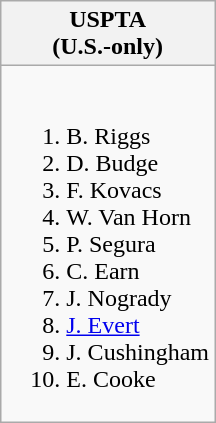<table class="wikitable">
<tr>
<th>USPTA<br>(U.S.-only)</th>
</tr>
<tr style="vertical-align: top;">
<td style="white-space: nowrap;"><br><ol><li> B. Riggs</li><li> D. Budge</li><li> F. Kovacs</li><li> W. Van Horn</li><li> P. Segura</li><li> C. Earn</li><li> J. Nogrady</li><li> <a href='#'>J. Evert</a></li><li> J. Cushingham</li><li> E. Cooke</li></ol></td>
</tr>
</table>
